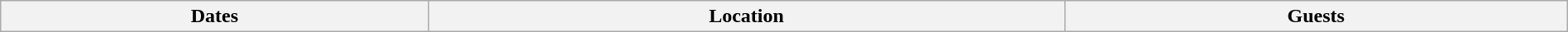<table class="wikitable" width="100%">
<tr>
<th>Dates</th>
<th>Location</th>
<th>Guests<br>









































</th>
</tr>
</table>
